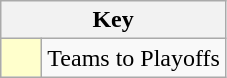<table class="wikitable" style="text-align: center;">
<tr>
<th colspan=2>Key</th>
</tr>
<tr>
<td style="background:#ffffcc; width:20px;"></td>
<td align=left>Teams to Playoffs</td>
</tr>
</table>
